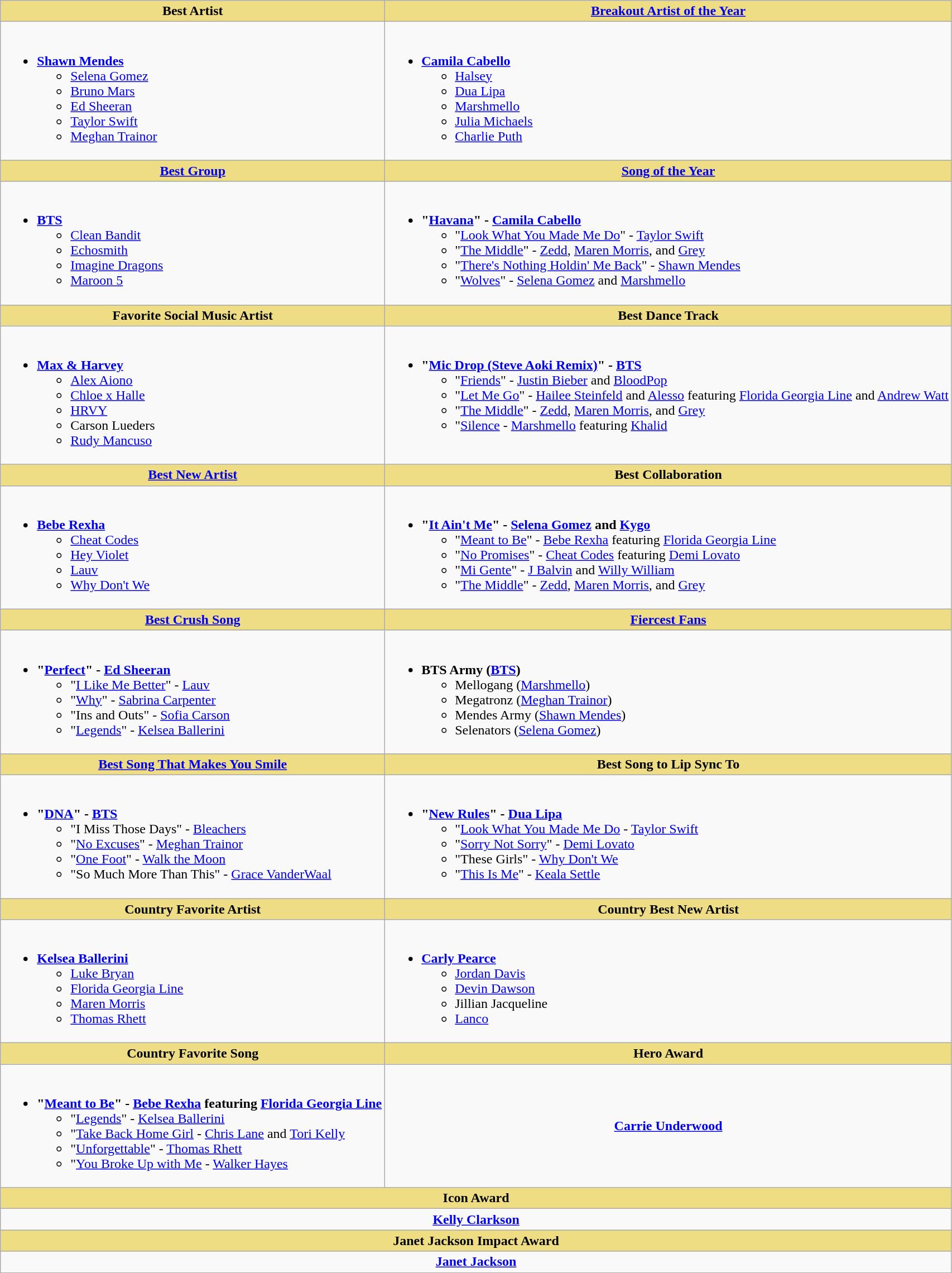<table class=wikitable style="width="150%">
<tr>
<th style="background:#EEDD85; width=50%">Best Artist</th>
<th style="background:#EEDD85; width=50%"><a href='#'>Breakout Artist of the Year</a></th>
</tr>
<tr>
<td valign="top"><br><ul><li><strong><a href='#'>Shawn Mendes</a></strong><ul><li><a href='#'>Selena Gomez</a></li><li><a href='#'>Bruno Mars</a></li><li><a href='#'>Ed Sheeran</a></li><li><a href='#'>Taylor Swift</a></li><li><a href='#'>Meghan Trainor</a></li></ul></li></ul></td>
<td valign="top"><br><ul><li><strong><a href='#'>Camila Cabello</a></strong><ul><li><a href='#'>Halsey</a></li><li><a href='#'>Dua Lipa</a></li><li><a href='#'>Marshmello</a></li><li><a href='#'>Julia Michaels</a></li><li><a href='#'>Charlie Puth</a></li></ul></li></ul></td>
</tr>
<tr>
<th style="background:#EEDD85; width=50%"><a href='#'>Best Group</a></th>
<th style="background:#EEDD85; width=50%"><a href='#'>Song of the Year</a></th>
</tr>
<tr>
<td valign="top"><br><ul><li><strong><a href='#'>BTS</a></strong><ul><li><a href='#'>Clean Bandit</a></li><li><a href='#'>Echosmith</a></li><li><a href='#'>Imagine Dragons</a></li><li><a href='#'>Maroon 5</a></li></ul></li></ul></td>
<td valign="top"><br><ul><li><strong>"<a href='#'>Havana</a>" - <a href='#'>Camila Cabello</a></strong><ul><li>"<a href='#'>Look What You Made Me Do</a>" - <a href='#'>Taylor Swift</a></li><li>"<a href='#'>The Middle</a>" - <a href='#'>Zedd</a>, <a href='#'>Maren Morris</a>, and <a href='#'>Grey</a></li><li>"<a href='#'>There's Nothing Holdin' Me Back</a>" - <a href='#'>Shawn Mendes</a></li><li>"<a href='#'>Wolves</a>" - <a href='#'>Selena Gomez</a> and <a href='#'>Marshmello</a></li></ul></li></ul></td>
</tr>
<tr>
<th style="background:#EEDD85; width=50%">Favorite Social Music Artist</th>
<th style="background:#EEDD85; width=50%">Best Dance Track</th>
</tr>
<tr>
<td valign="top"><br><ul><li><strong><a href='#'>Max & Harvey</a></strong><ul><li><a href='#'>Alex Aiono</a></li><li><a href='#'>Chloe x Halle</a></li><li><a href='#'>HRVY</a></li><li>Carson Lueders</li><li><a href='#'>Rudy Mancuso</a></li></ul></li></ul></td>
<td valign="top"><br><ul><li><strong>"<a href='#'>Mic Drop (Steve Aoki Remix)</a>" - <a href='#'>BTS</a></strong><ul><li>"<a href='#'>Friends</a>" - <a href='#'>Justin Bieber</a> and <a href='#'>BloodPop</a></li><li>"<a href='#'>Let Me Go</a>" - <a href='#'>Hailee Steinfeld</a> and <a href='#'>Alesso</a> featuring <a href='#'>Florida Georgia Line</a> and <a href='#'>Andrew Watt</a></li><li>"<a href='#'>The Middle</a>" - <a href='#'>Zedd</a>, <a href='#'>Maren Morris</a>, and <a href='#'>Grey</a></li><li>"<a href='#'>Silence</a> - <a href='#'>Marshmello</a> featuring <a href='#'>Khalid</a></li></ul></li></ul></td>
</tr>
<tr>
<th style="background:#EEDD85; width=50%"><a href='#'>Best New Artist</a></th>
<th style="background:#EEDD85; width=50%">Best Collaboration</th>
</tr>
<tr>
<td valign="top"><br><ul><li><strong><a href='#'>Bebe Rexha</a></strong><ul><li><a href='#'>Cheat Codes</a></li><li><a href='#'>Hey Violet</a></li><li><a href='#'>Lauv</a></li><li><a href='#'>Why Don't We</a></li></ul></li></ul></td>
<td valign="top"><br><ul><li><strong>"<a href='#'>It Ain't Me</a>" - <a href='#'>Selena Gomez</a> and <a href='#'>Kygo</a></strong><ul><li>"<a href='#'>Meant to Be</a>" - <a href='#'>Bebe Rexha</a> featuring <a href='#'>Florida Georgia Line</a></li><li>"<a href='#'>No Promises</a>" - <a href='#'>Cheat Codes</a> featuring <a href='#'>Demi Lovato</a></li><li>"<a href='#'>Mi Gente</a>" - <a href='#'>J Balvin</a> and <a href='#'>Willy William</a></li><li>"<a href='#'>The Middle</a>" - <a href='#'>Zedd</a>, <a href='#'>Maren Morris</a>, and <a href='#'>Grey</a></li></ul></li></ul></td>
</tr>
<tr>
<th style="background:#EEDD85; width=50%"><a href='#'>Best Crush Song</a></th>
<th style="background:#EEDD85; width=50%"><a href='#'>Fiercest Fans</a></th>
</tr>
<tr>
<td valign="top"><br><ul><li><strong>"<a href='#'>Perfect</a>" - <a href='#'>Ed Sheeran</a></strong><ul><li>"<a href='#'>I Like Me Better</a>" - <a href='#'>Lauv</a></li><li>"<a href='#'>Why</a>" - <a href='#'>Sabrina Carpenter</a></li><li>"Ins and Outs" - <a href='#'>Sofia Carson</a></li><li>"<a href='#'>Legends</a>" - <a href='#'>Kelsea Ballerini</a></li></ul></li></ul></td>
<td valign="top"><br><ul><li><strong>BTS Army (<a href='#'>BTS</a>)</strong><ul><li>Mellogang (<a href='#'>Marshmello</a>)</li><li>Megatronz (<a href='#'>Meghan Trainor</a>)</li><li>Mendes Army (<a href='#'>Shawn Mendes</a>)</li><li>Selenators (<a href='#'>Selena Gomez</a>)</li></ul></li></ul></td>
</tr>
<tr>
<th style="background:#EEDD85; width=50%"><a href='#'>Best Song That Makes You Smile</a></th>
<th style="background:#EEDD85; width=50%">Best Song to Lip Sync To</th>
</tr>
<tr>
<td valign="top"><br><ul><li><strong>"<a href='#'>DNA</a>" - <a href='#'>BTS</a></strong><ul><li>"I Miss Those Days" - <a href='#'>Bleachers</a></li><li>"<a href='#'>No Excuses</a>" - <a href='#'>Meghan Trainor</a></li><li>"<a href='#'>One Foot</a>" - <a href='#'>Walk the Moon</a></li><li>"So Much More Than This" - <a href='#'>Grace VanderWaal</a></li></ul></li></ul></td>
<td valign="top"><br><ul><li><strong>"<a href='#'>New Rules</a>" - <a href='#'>Dua Lipa</a></strong><ul><li>"<a href='#'>Look What You Made Me Do</a> - <a href='#'>Taylor Swift</a></li><li>"<a href='#'>Sorry Not Sorry</a>" - <a href='#'>Demi Lovato</a></li><li>"These Girls" - <a href='#'>Why Don't We</a></li><li>"<a href='#'>This Is Me</a>" - <a href='#'>Keala Settle</a></li></ul></li></ul></td>
</tr>
<tr>
<th style="background:#EEDD85; width=50%">Country Favorite Artist</th>
<th style="background:#EEDD85; width=50%">Country Best New Artist</th>
</tr>
<tr>
<td valign="top"><br><ul><li><strong><a href='#'>Kelsea Ballerini</a></strong><ul><li><a href='#'>Luke Bryan</a></li><li><a href='#'>Florida Georgia Line</a></li><li><a href='#'>Maren Morris</a></li><li><a href='#'>Thomas Rhett</a></li></ul></li></ul></td>
<td valign="top"><br><ul><li><strong><a href='#'>Carly Pearce</a></strong><ul><li><a href='#'>Jordan Davis</a></li><li><a href='#'>Devin Dawson</a></li><li>Jillian Jacqueline</li><li><a href='#'>Lanco</a></li></ul></li></ul></td>
</tr>
<tr>
<th style="background:#EEDD85; width=50%">Country Favorite Song</th>
<th style="background:#EEDD82; width=50%">Hero Award</th>
</tr>
<tr>
<td valign="top"><br><ul><li><strong>"<a href='#'>Meant to Be</a>" - <a href='#'>Bebe Rexha</a> featuring <a href='#'>Florida Georgia Line</a></strong><ul><li>"<a href='#'>Legends</a>" - <a href='#'>Kelsea Ballerini</a></li><li>"<a href='#'>Take Back Home Girl</a> - <a href='#'>Chris Lane</a> and <a href='#'>Tori Kelly</a></li><li>"<a href='#'>Unforgettable</a>" - <a href='#'>Thomas Rhett</a></li><li>"<a href='#'>You Broke Up with Me</a> - <a href='#'>Walker Hayes</a></li></ul></li></ul></td>
<td colspan="2" style="text-align: center;"><strong><a href='#'>Carrie Underwood</a></strong></td>
</tr>
<tr>
<th style="background:#EEDD82; width=50%" colspan="2">Icon Award</th>
</tr>
<tr>
<td colspan="2" style="text-align: center;"><strong><a href='#'>Kelly Clarkson</a></strong></td>
</tr>
<tr>
<th style="background:#EEDD82; width=50%" colspan="2">Janet Jackson Impact Award</th>
</tr>
<tr>
<td colspan="2" style="text-align: center;"><strong><a href='#'>Janet Jackson</a></strong></td>
</tr>
</table>
